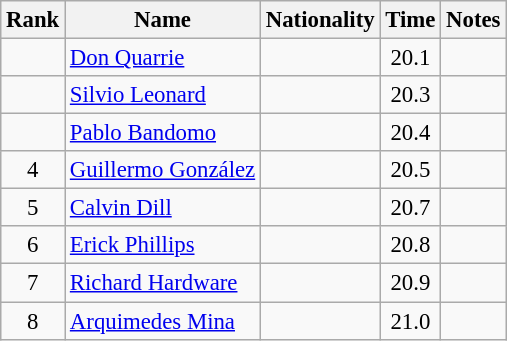<table class="wikitable sortable" style="text-align:center;font-size:95%">
<tr>
<th>Rank</th>
<th>Name</th>
<th>Nationality</th>
<th>Time</th>
<th>Notes</th>
</tr>
<tr>
<td></td>
<td align=left><a href='#'>Don Quarrie</a></td>
<td align=left></td>
<td>20.1</td>
<td></td>
</tr>
<tr>
<td></td>
<td align=left><a href='#'>Silvio Leonard</a></td>
<td align=left></td>
<td>20.3</td>
<td></td>
</tr>
<tr>
<td></td>
<td align=left><a href='#'>Pablo Bandomo</a></td>
<td align=left></td>
<td>20.4</td>
<td></td>
</tr>
<tr>
<td>4</td>
<td align=left><a href='#'>Guillermo González</a></td>
<td align=left></td>
<td>20.5</td>
<td></td>
</tr>
<tr>
<td>5</td>
<td align=left><a href='#'>Calvin Dill</a></td>
<td align=left></td>
<td>20.7</td>
<td></td>
</tr>
<tr>
<td>6</td>
<td align=left><a href='#'>Erick Phillips</a></td>
<td align=left></td>
<td>20.8</td>
<td></td>
</tr>
<tr>
<td>7</td>
<td align=left><a href='#'>Richard Hardware</a></td>
<td align=left></td>
<td>20.9</td>
<td></td>
</tr>
<tr>
<td>8</td>
<td align=left><a href='#'>Arquimedes Mina</a></td>
<td align=left></td>
<td>21.0</td>
<td></td>
</tr>
</table>
